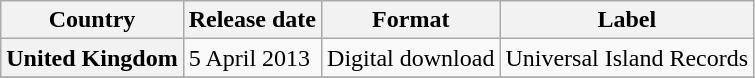<table class="wikitable plainrowheaders">
<tr>
<th scope="col">Country</th>
<th scope="col">Release date</th>
<th scope="col">Format</th>
<th scope="col">Label</th>
</tr>
<tr>
<th scope="row">United Kingdom</th>
<td>5 April 2013</td>
<td>Digital download</td>
<td>Universal Island Records</td>
</tr>
<tr>
</tr>
</table>
